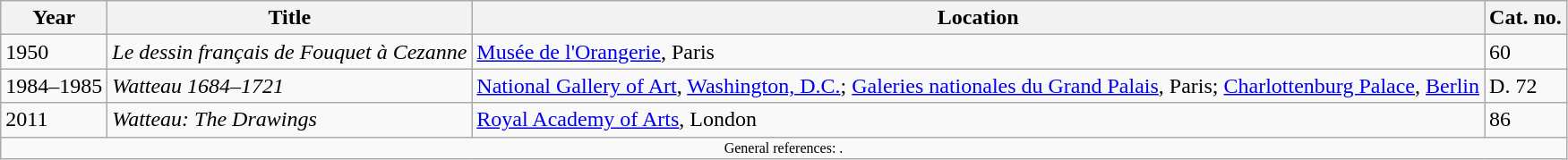<table class="wikitable">
<tr>
<th>Year</th>
<th>Title</th>
<th>Location</th>
<th>Cat. no.</th>
</tr>
<tr>
<td>1950</td>
<td><em>Le dessin français de Fouquet à Cezanne</em></td>
<td><a href='#'>Musée de l'Orangerie</a>, Paris</td>
<td>60</td>
</tr>
<tr>
<td>1984–1985</td>
<td><em>Watteau 1684–1721</em></td>
<td><a href='#'>National Gallery of Art</a>, <a href='#'>Washington, D.C.</a>; <a href='#'>Galeries nationales du Grand Palais</a>, Paris; <a href='#'>Charlottenburg Palace</a>, <a href='#'>Berlin</a></td>
<td>D. 72</td>
</tr>
<tr>
<td>2011</td>
<td><em>Watteau: The Drawings</em></td>
<td><a href='#'>Royal Academy of Arts</a>, London</td>
<td>86</td>
</tr>
<tr class="sortbottom">
<td colspan=10 style=font-size:8pt; align=center>General references: .</td>
</tr>
</table>
